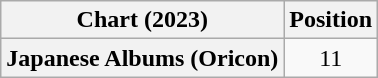<table class="wikitable plainrowheaders" style="text-align:center">
<tr>
<th scope="col">Chart (2023)</th>
<th scope="col">Position</th>
</tr>
<tr>
<th scope="row">Japanese Albums (Oricon)</th>
<td>11</td>
</tr>
</table>
